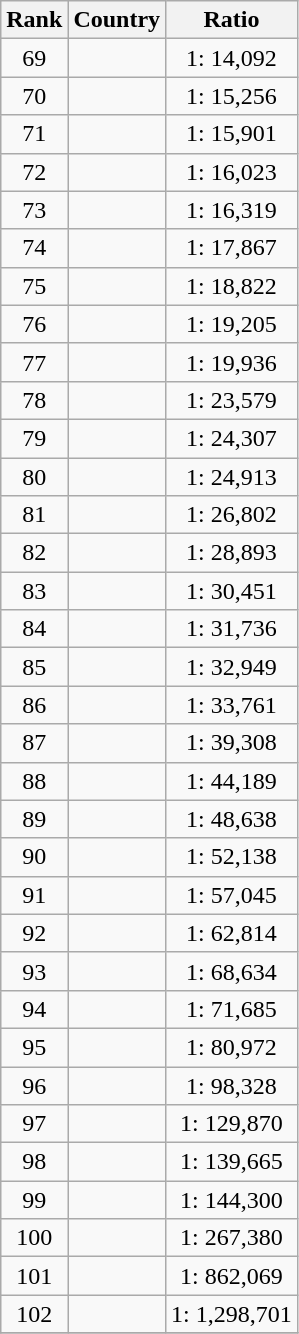<table class="wikitable" style="text-align:center">
<tr>
<th>Rank</th>
<th>Country</th>
<th>Ratio</th>
</tr>
<tr>
<td>69</td>
<td align="left"></td>
<td>1: 14,092</td>
</tr>
<tr>
<td>70</td>
<td align="left"></td>
<td>1: 15,256</td>
</tr>
<tr>
<td>71</td>
<td align="left"></td>
<td>1: 15,901</td>
</tr>
<tr>
<td>72</td>
<td align="left"></td>
<td>1: 16,023</td>
</tr>
<tr>
<td>73</td>
<td align="left"></td>
<td>1: 16,319</td>
</tr>
<tr>
<td>74</td>
<td align="left"></td>
<td>1: 17,867</td>
</tr>
<tr>
<td>75</td>
<td align="left"></td>
<td>1: 18,822</td>
</tr>
<tr>
<td>76</td>
<td align="left"></td>
<td>1: 19,205</td>
</tr>
<tr>
<td>77</td>
<td align="left"></td>
<td>1: 19,936</td>
</tr>
<tr>
<td>78</td>
<td align="left"></td>
<td>1: 23,579</td>
</tr>
<tr>
<td>79</td>
<td align="left"></td>
<td>1: 24,307</td>
</tr>
<tr>
<td>80</td>
<td align="left"></td>
<td>1: 24,913</td>
</tr>
<tr>
<td>81</td>
<td align="left"></td>
<td>1: 26,802</td>
</tr>
<tr>
<td>82</td>
<td align="left"></td>
<td>1: 28,893</td>
</tr>
<tr>
<td>83</td>
<td align="left"></td>
<td>1: 30,451</td>
</tr>
<tr>
<td>84</td>
<td align="left"></td>
<td>1: 31,736</td>
</tr>
<tr>
<td>85</td>
<td align="left"></td>
<td>1: 32,949</td>
</tr>
<tr>
<td>86</td>
<td align="left"></td>
<td>1: 33,761</td>
</tr>
<tr>
<td>87</td>
<td align="left"></td>
<td>1: 39,308</td>
</tr>
<tr>
<td>88</td>
<td align="left"></td>
<td>1: 44,189</td>
</tr>
<tr>
<td>89</td>
<td align="left"></td>
<td>1: 48,638</td>
</tr>
<tr>
<td>90</td>
<td align="left"></td>
<td>1: 52,138</td>
</tr>
<tr>
<td>91</td>
<td align="left"></td>
<td>1: 57,045</td>
</tr>
<tr>
<td>92</td>
<td align="left"></td>
<td>1: 62,814</td>
</tr>
<tr>
<td>93</td>
<td align="left"></td>
<td>1: 68,634</td>
</tr>
<tr>
<td>94</td>
<td align="left"></td>
<td>1: 71,685</td>
</tr>
<tr>
<td>95</td>
<td align="left"></td>
<td>1: 80,972</td>
</tr>
<tr>
<td>96</td>
<td align="left"></td>
<td>1: 98,328</td>
</tr>
<tr>
<td>97</td>
<td align="left"></td>
<td>1: 129,870</td>
</tr>
<tr>
<td>98</td>
<td align="left"></td>
<td>1: 139,665</td>
</tr>
<tr>
<td>99</td>
<td align="left"></td>
<td>1: 144,300</td>
</tr>
<tr>
<td>100</td>
<td align="left"></td>
<td>1: 267,380</td>
</tr>
<tr>
<td>101</td>
<td align="left"></td>
<td>1: 862,069</td>
</tr>
<tr>
<td>102</td>
<td align="left"></td>
<td>1: 1,298,701</td>
</tr>
<tr>
</tr>
</table>
